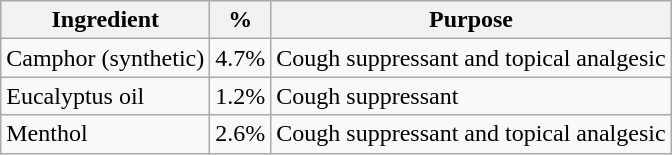<table class="wikitable">
<tr>
<th>Ingredient</th>
<th>%</th>
<th>Purpose</th>
</tr>
<tr>
<td>Camphor (synthetic)</td>
<td>4.7%</td>
<td>Cough suppressant and topical analgesic</td>
</tr>
<tr>
<td>Eucalyptus oil</td>
<td>1.2%</td>
<td>Cough suppressant</td>
</tr>
<tr>
<td>Menthol</td>
<td>2.6%</td>
<td>Cough suppressant and topical analgesic</td>
</tr>
</table>
